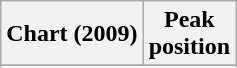<table class="wikitable sortable plainrowheaders" style="text-align:center">
<tr>
<th scope="col">Chart (2009)</th>
<th scope="col">Peak<br> position</th>
</tr>
<tr>
</tr>
<tr>
</tr>
<tr>
</tr>
</table>
